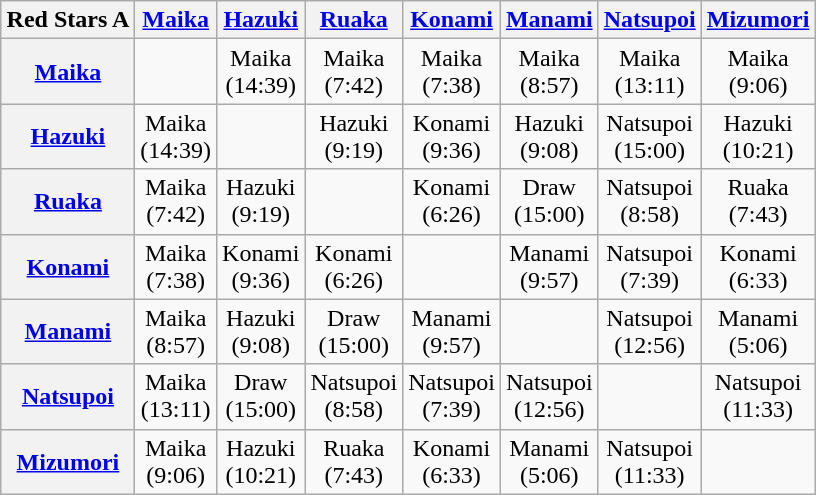<table class="wikitable" style="text-align:center; margin: 1em auto 1em auto">
<tr>
<th>Red Stars A</th>
<th><a href='#'>Maika</a></th>
<th><a href='#'>Hazuki</a></th>
<th><a href='#'>Ruaka</a></th>
<th><a href='#'>Konami</a></th>
<th><a href='#'>Manami</a></th>
<th><a href='#'>Natsupoi</a></th>
<th><a href='#'>Mizumori</a></th>
</tr>
<tr>
<th><a href='#'>Maika</a></th>
<td></td>
<td>Maika<br>(14:39)</td>
<td>Maika<br>(7:42)</td>
<td>Maika<br>(7:38)</td>
<td>Maika<br>(8:57)</td>
<td>Maika<br>(13:11)</td>
<td>Maika<br>(9:06)</td>
</tr>
<tr>
<th><a href='#'>Hazuki</a></th>
<td>Maika<br>(14:39)</td>
<td></td>
<td>Hazuki<br>(9:19)</td>
<td>Konami<br>(9:36)</td>
<td>Hazuki<br>(9:08)</td>
<td>Natsupoi<br>(15:00)</td>
<td>Hazuki<br>(10:21)</td>
</tr>
<tr>
<th><a href='#'>Ruaka</a></th>
<td>Maika<br>(7:42)</td>
<td>Hazuki<br>(9:19)</td>
<td></td>
<td>Konami<br>(6:26)</td>
<td>Draw<br>(15:00)</td>
<td>Natsupoi<br>(8:58)</td>
<td>Ruaka<br>(7:43)</td>
</tr>
<tr>
<th><a href='#'>Konami</a></th>
<td>Maika<br>(7:38)</td>
<td>Konami<br>(9:36)</td>
<td>Konami<br>(6:26)</td>
<td></td>
<td>Manami<br>(9:57)</td>
<td>Natsupoi<br>(7:39)</td>
<td>Konami<br>(6:33)</td>
</tr>
<tr>
<th><a href='#'>Manami</a></th>
<td>Maika<br>(8:57)</td>
<td>Hazuki<br>(9:08)</td>
<td>Draw<br>(15:00)</td>
<td>Manami<br>(9:57)</td>
<td></td>
<td>Natsupoi<br>(12:56)</td>
<td>Manami<br>(5:06)</td>
</tr>
<tr>
<th><a href='#'>Natsupoi</a></th>
<td>Maika<br>(13:11)</td>
<td>Draw<br>(15:00)</td>
<td>Natsupoi<br>(8:58)</td>
<td>Natsupoi<br>(7:39)</td>
<td>Natsupoi<br>(12:56)</td>
<td></td>
<td>Natsupoi<br>(11:33)</td>
</tr>
<tr>
<th><a href='#'>Mizumori</a></th>
<td>Maika<br>(9:06)</td>
<td>Hazuki<br>(10:21)</td>
<td>Ruaka<br>(7:43)</td>
<td>Konami<br>(6:33)</td>
<td>Manami<br>(5:06)</td>
<td>Natsupoi<br>(11:33)</td>
<td></td>
</tr>
</table>
